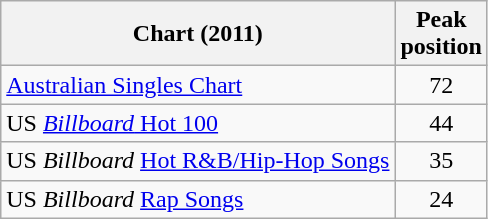<table class="wikitable">
<tr>
<th align="center">Chart (2011)</th>
<th align="center">Peak<br>position</th>
</tr>
<tr>
<td align="left"><a href='#'>Australian Singles Chart</a></td>
<td align="center">72</td>
</tr>
<tr>
<td align="left">US <a href='#'><em>Billboard</em> Hot 100</a></td>
<td align="center">44</td>
</tr>
<tr>
<td align="left">US <em>Billboard</em> <a href='#'>Hot R&B/Hip-Hop Songs</a></td>
<td style="text-align:center;">35</td>
</tr>
<tr>
<td align="left">US <em>Billboard</em> <a href='#'>Rap Songs</a></td>
<td style="text-align:center;">24</td>
</tr>
</table>
